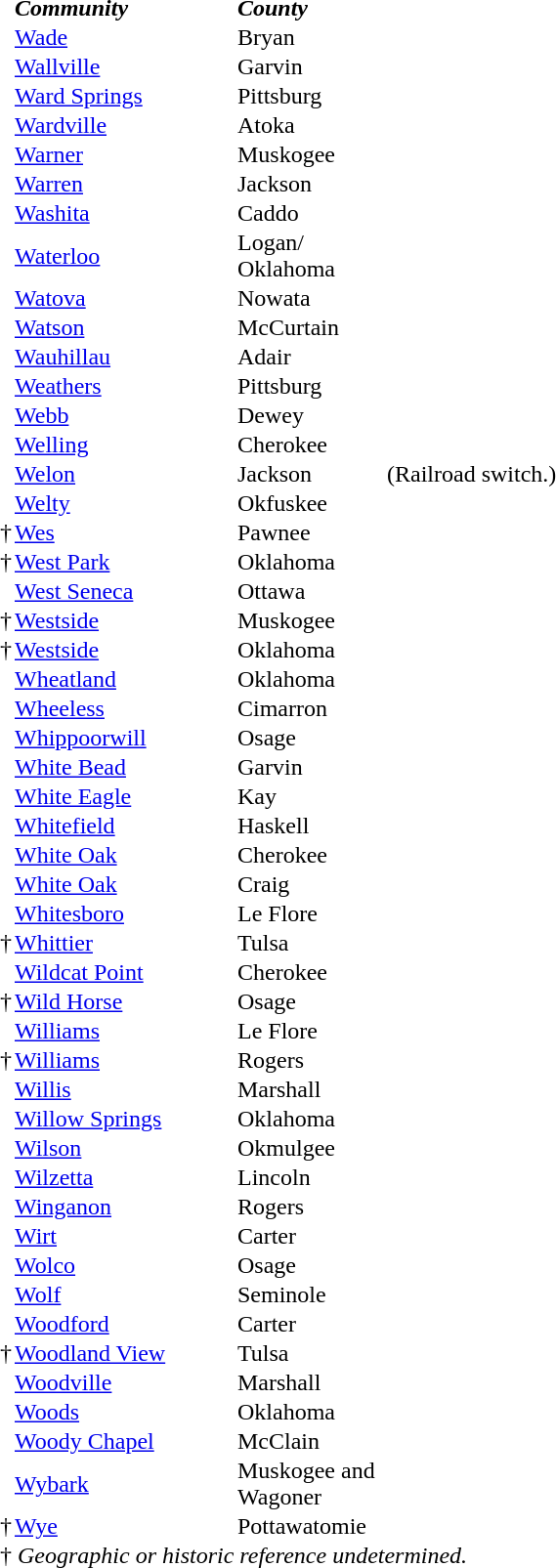<table border="0" cellpadding="0">
<tr>
<td></td>
<td width="150px"><strong><em>Community</em></strong></td>
<td width="100px"><strong><em>County</em></strong></td>
<td width="300px"></td>
</tr>
<tr>
<td></td>
<td><a href='#'>Wade</a></td>
<td>Bryan</td>
<td></td>
</tr>
<tr>
<td></td>
<td><a href='#'>Wallville</a></td>
<td>Garvin</td>
<td></td>
</tr>
<tr>
<td></td>
<td><a href='#'>Ward Springs</a></td>
<td>Pittsburg</td>
<td></td>
</tr>
<tr>
<td></td>
<td><a href='#'>Wardville</a></td>
<td>Atoka</td>
<td></td>
</tr>
<tr>
<td></td>
<td><a href='#'>Warner</a></td>
<td>Muskogee</td>
<td></td>
</tr>
<tr>
<td></td>
<td><a href='#'>Warren</a></td>
<td>Jackson</td>
<td></td>
</tr>
<tr>
<td></td>
<td><a href='#'>Washita</a></td>
<td>Caddo</td>
<td></td>
</tr>
<tr>
<td></td>
<td><a href='#'>Waterloo</a></td>
<td>Logan/ Oklahoma</td>
<td></td>
</tr>
<tr>
<td></td>
<td><a href='#'>Watova</a></td>
<td>Nowata</td>
<td></td>
</tr>
<tr>
<td></td>
<td><a href='#'>Watson</a></td>
<td>McCurtain</td>
<td></td>
</tr>
<tr>
<td></td>
<td><a href='#'>Wauhillau</a></td>
<td>Adair</td>
<td></td>
</tr>
<tr>
<td></td>
<td><a href='#'>Weathers</a></td>
<td>Pittsburg</td>
<td></td>
</tr>
<tr>
<td></td>
<td><a href='#'>Webb</a></td>
<td>Dewey</td>
<td></td>
</tr>
<tr>
<td></td>
<td><a href='#'>Welling</a></td>
<td>Cherokee</td>
<td></td>
</tr>
<tr>
<td></td>
<td><a href='#'>Welon</a></td>
<td>Jackson</td>
<td>(Railroad switch.)</td>
</tr>
<tr>
<td></td>
<td><a href='#'>Welty</a></td>
<td>Okfuskee</td>
<td></td>
</tr>
<tr>
<td>†</td>
<td><a href='#'>Wes</a></td>
<td>Pawnee</td>
<td></td>
</tr>
<tr>
<td>†</td>
<td><a href='#'>West Park</a></td>
<td>Oklahoma</td>
<td></td>
</tr>
<tr>
<td></td>
<td><a href='#'>West Seneca</a></td>
<td>Ottawa</td>
<td></td>
</tr>
<tr>
<td>†</td>
<td><a href='#'>Westside</a></td>
<td>Muskogee</td>
<td></td>
</tr>
<tr>
<td>†</td>
<td><a href='#'>Westside</a></td>
<td>Oklahoma</td>
<td></td>
</tr>
<tr>
<td></td>
<td><a href='#'>Wheatland</a></td>
<td>Oklahoma</td>
<td></td>
</tr>
<tr>
<td></td>
<td><a href='#'>Wheeless</a></td>
<td>Cimarron</td>
<td></td>
</tr>
<tr>
<td></td>
<td><a href='#'>Whippoorwill</a></td>
<td>Osage</td>
<td></td>
</tr>
<tr>
<td></td>
<td><a href='#'>White Bead</a></td>
<td>Garvin</td>
<td></td>
</tr>
<tr>
<td></td>
<td><a href='#'>White Eagle</a></td>
<td>Kay</td>
<td></td>
</tr>
<tr>
<td></td>
<td><a href='#'>Whitefield</a></td>
<td>Haskell</td>
<td></td>
</tr>
<tr>
<td></td>
<td><a href='#'>White Oak</a></td>
<td>Cherokee</td>
<td></td>
</tr>
<tr>
<td></td>
<td><a href='#'>White Oak</a></td>
<td>Craig</td>
<td></td>
</tr>
<tr>
<td></td>
<td><a href='#'>Whitesboro</a></td>
<td>Le Flore</td>
<td></td>
</tr>
<tr>
<td>†</td>
<td><a href='#'>Whittier</a></td>
<td>Tulsa</td>
<td></td>
</tr>
<tr>
<td></td>
<td><a href='#'>Wildcat Point</a></td>
<td>Cherokee</td>
<td></td>
</tr>
<tr>
<td>†</td>
<td><a href='#'>Wild Horse</a></td>
<td>Osage</td>
<td></td>
</tr>
<tr>
<td></td>
<td><a href='#'>Williams</a></td>
<td>Le Flore</td>
<td></td>
</tr>
<tr>
<td>†</td>
<td><a href='#'>Williams</a></td>
<td>Rogers</td>
<td></td>
</tr>
<tr>
<td></td>
<td><a href='#'>Willis</a></td>
<td>Marshall</td>
<td></td>
</tr>
<tr>
<td></td>
<td><a href='#'>Willow Springs</a></td>
<td>Oklahoma</td>
<td></td>
</tr>
<tr>
<td></td>
<td><a href='#'>Wilson</a></td>
<td>Okmulgee</td>
<td></td>
</tr>
<tr>
<td></td>
<td><a href='#'>Wilzetta</a></td>
<td>Lincoln</td>
<td></td>
</tr>
<tr>
<td></td>
<td><a href='#'>Winganon</a></td>
<td>Rogers</td>
<td></td>
</tr>
<tr>
<td></td>
<td><a href='#'>Wirt</a></td>
<td>Carter</td>
<td></td>
</tr>
<tr>
<td></td>
<td><a href='#'>Wolco</a></td>
<td>Osage</td>
<td></td>
</tr>
<tr>
<td></td>
<td><a href='#'>Wolf</a></td>
<td>Seminole</td>
<td></td>
</tr>
<tr>
<td></td>
<td><a href='#'>Woodford</a></td>
<td>Carter</td>
<td></td>
</tr>
<tr>
<td>†</td>
<td><a href='#'>Woodland View</a></td>
<td>Tulsa</td>
<td></td>
</tr>
<tr>
<td></td>
<td><a href='#'>Woodville</a></td>
<td>Marshall</td>
<td></td>
</tr>
<tr>
<td></td>
<td><a href='#'>Woods</a></td>
<td>Oklahoma</td>
<td></td>
</tr>
<tr>
<td></td>
<td><a href='#'>Woody Chapel</a></td>
<td>McClain</td>
<td></td>
</tr>
<tr>
<td></td>
<td><a href='#'>Wybark</a></td>
<td>Muskogee and Wagoner</td>
<td></td>
</tr>
<tr>
<td>†</td>
<td><a href='#'>Wye</a></td>
<td>Pottawatomie</td>
<td></td>
</tr>
<tr>
<td colspan="4">† <em>Geographic or historic reference undetermined.</em></td>
</tr>
</table>
